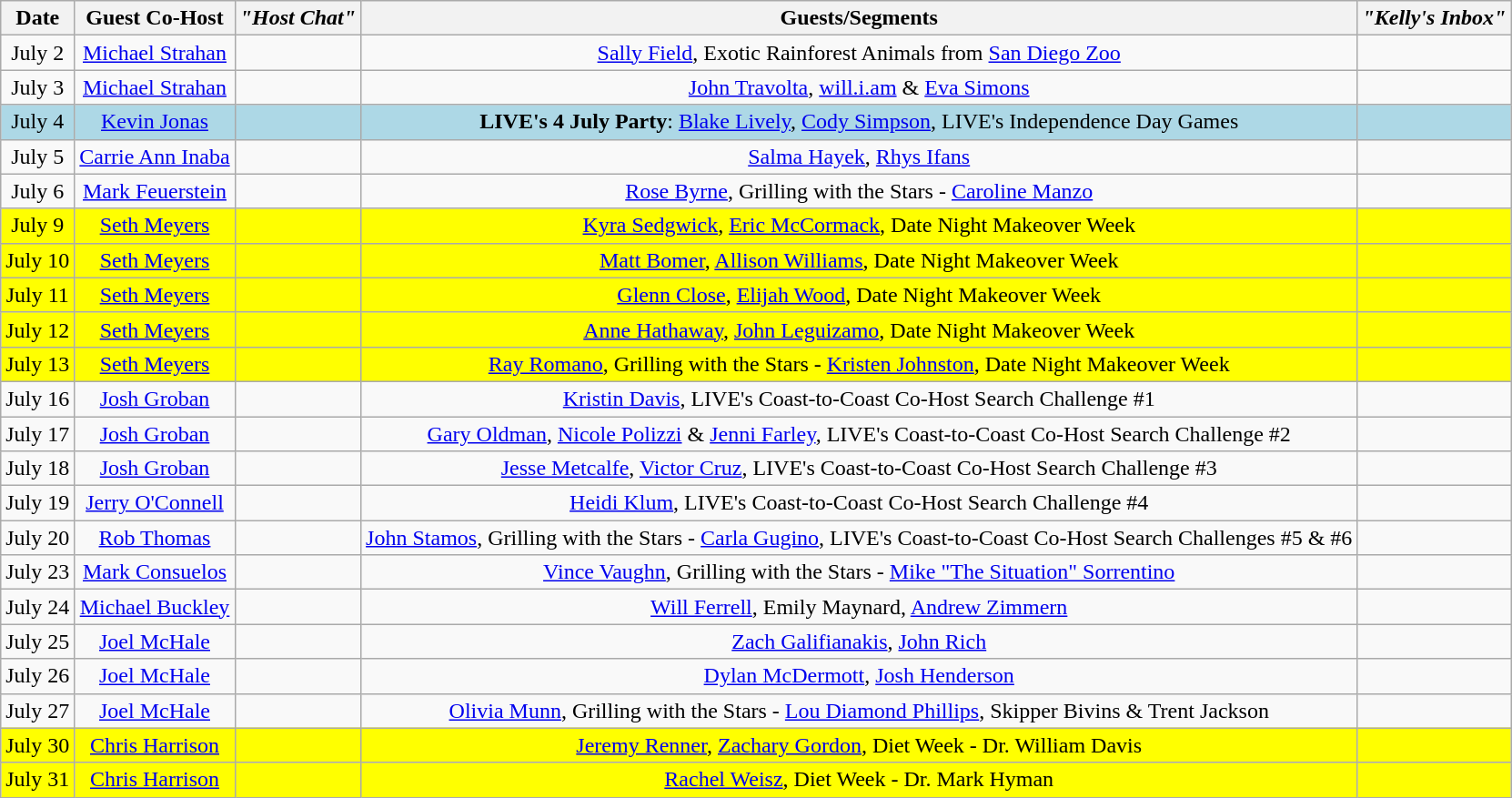<table class="wikitable sortable" style="text-align:center;">
<tr>
<th>Date</th>
<th>Guest Co-Host</th>
<th><em>"Host Chat"</em></th>
<th>Guests/Segments</th>
<th><em>"Kelly's Inbox"</em></th>
</tr>
<tr>
<td>July 2</td>
<td><a href='#'>Michael Strahan</a></td>
<td></td>
<td><a href='#'>Sally Field</a>, Exotic Rainforest Animals from <a href='#'>San Diego Zoo</a></td>
<td></td>
</tr>
<tr>
<td>July 3</td>
<td><a href='#'>Michael Strahan</a></td>
<td></td>
<td><a href='#'>John Travolta</a>, <a href='#'>will.i.am</a> & <a href='#'>Eva Simons</a></td>
<td></td>
</tr>
<tr style="background:lightblue;">
<td>July 4</td>
<td><a href='#'>Kevin Jonas</a></td>
<td></td>
<td><strong>LIVE's 4 July Party</strong>: <a href='#'>Blake Lively</a>, <a href='#'>Cody Simpson</a>, LIVE's Independence Day Games</td>
<td></td>
</tr>
<tr>
<td>July 5</td>
<td><a href='#'>Carrie Ann Inaba</a></td>
<td></td>
<td><a href='#'>Salma Hayek</a>, <a href='#'>Rhys Ifans</a></td>
<td></td>
</tr>
<tr>
<td>July 6</td>
<td><a href='#'>Mark Feuerstein</a></td>
<td></td>
<td><a href='#'>Rose Byrne</a>, Grilling with the Stars - <a href='#'>Caroline Manzo</a></td>
<td></td>
</tr>
<tr style="background:yellow;">
<td>July 9</td>
<td><a href='#'>Seth Meyers</a></td>
<td></td>
<td><a href='#'>Kyra Sedgwick</a>, <a href='#'>Eric McCormack</a>, Date Night Makeover Week</td>
<td></td>
</tr>
<tr style="background:yellow;">
<td>July 10</td>
<td><a href='#'>Seth Meyers</a></td>
<td></td>
<td><a href='#'>Matt Bomer</a>, <a href='#'>Allison Williams</a>, Date Night Makeover Week</td>
<td></td>
</tr>
<tr style="background:yellow;">
<td>July 11</td>
<td><a href='#'>Seth Meyers</a></td>
<td></td>
<td><a href='#'>Glenn Close</a>, <a href='#'>Elijah Wood</a>, Date Night Makeover Week</td>
<td></td>
</tr>
<tr style="background:yellow;">
<td>July 12</td>
<td><a href='#'>Seth Meyers</a></td>
<td></td>
<td><a href='#'>Anne Hathaway</a>, <a href='#'>John Leguizamo</a>, Date Night Makeover Week</td>
<td></td>
</tr>
<tr style="background:yellow;">
<td>July 13</td>
<td><a href='#'>Seth Meyers</a></td>
<td></td>
<td><a href='#'>Ray Romano</a>, Grilling with the Stars - <a href='#'>Kristen Johnston</a>, Date Night Makeover Week</td>
<td></td>
</tr>
<tr>
<td>July 16</td>
<td><a href='#'>Josh Groban</a></td>
<td></td>
<td><a href='#'>Kristin Davis</a>, LIVE's Coast-to-Coast Co-Host Search Challenge #1</td>
<td></td>
</tr>
<tr>
<td>July 17</td>
<td><a href='#'>Josh Groban</a></td>
<td></td>
<td><a href='#'>Gary Oldman</a>, <a href='#'>Nicole Polizzi</a> & <a href='#'>Jenni Farley</a>, LIVE's Coast-to-Coast Co-Host Search Challenge #2</td>
<td></td>
</tr>
<tr>
<td>July 18</td>
<td><a href='#'>Josh Groban</a></td>
<td></td>
<td><a href='#'>Jesse Metcalfe</a>, <a href='#'>Victor Cruz</a>, LIVE's Coast-to-Coast Co-Host Search Challenge #3</td>
<td></td>
</tr>
<tr>
<td>July 19</td>
<td><a href='#'>Jerry O'Connell</a></td>
<td></td>
<td><a href='#'>Heidi Klum</a>, LIVE's Coast-to-Coast Co-Host Search Challenge #4</td>
<td></td>
</tr>
<tr>
<td>July 20</td>
<td><a href='#'>Rob Thomas</a></td>
<td></td>
<td><a href='#'>John Stamos</a>, Grilling with the Stars - <a href='#'>Carla Gugino</a>, LIVE's Coast-to-Coast Co-Host Search Challenges #5 & #6</td>
<td></td>
</tr>
<tr>
<td>July 23</td>
<td><a href='#'>Mark Consuelos</a></td>
<td></td>
<td><a href='#'>Vince Vaughn</a>, Grilling with the Stars - <a href='#'>Mike "The Situation" Sorrentino</a></td>
<td></td>
</tr>
<tr>
<td>July 24</td>
<td><a href='#'>Michael Buckley</a></td>
<td></td>
<td><a href='#'>Will Ferrell</a>, Emily Maynard, <a href='#'>Andrew Zimmern</a></td>
<td></td>
</tr>
<tr>
<td>July 25</td>
<td><a href='#'>Joel McHale</a></td>
<td></td>
<td><a href='#'>Zach Galifianakis</a>, <a href='#'>John Rich</a></td>
<td></td>
</tr>
<tr>
<td>July 26</td>
<td><a href='#'>Joel McHale</a></td>
<td></td>
<td><a href='#'>Dylan McDermott</a>, <a href='#'>Josh Henderson</a></td>
<td></td>
</tr>
<tr>
<td>July 27</td>
<td><a href='#'>Joel McHale</a></td>
<td></td>
<td><a href='#'>Olivia Munn</a>, Grilling with the Stars - <a href='#'>Lou Diamond Phillips</a>, Skipper Bivins & Trent Jackson</td>
<td></td>
</tr>
<tr style="background:yellow;">
<td>July 30</td>
<td><a href='#'>Chris Harrison</a></td>
<td></td>
<td><a href='#'>Jeremy Renner</a>, <a href='#'>Zachary Gordon</a>, Diet Week - Dr. William Davis</td>
<td></td>
</tr>
<tr style="background:yellow;">
<td>July 31</td>
<td><a href='#'>Chris Harrison</a></td>
<td></td>
<td><a href='#'>Rachel Weisz</a>, Diet Week - Dr. Mark Hyman</td>
<td></td>
</tr>
</table>
